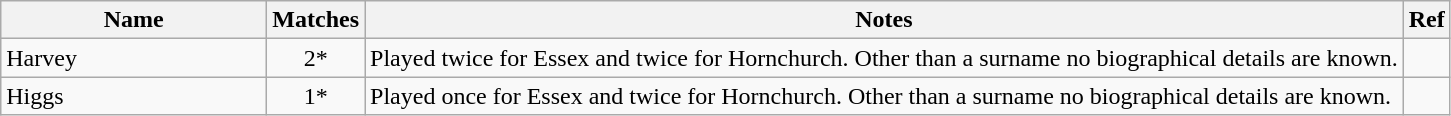<table class="wikitable">
<tr>
<th style="width:170px">Name</th>
<th>Matches</th>
<th>Notes</th>
<th>Ref</th>
</tr>
<tr>
<td>Harvey</td>
<td align=center>2*</td>
<td>Played twice for Essex and twice for Hornchurch. Other than a surname no biographical details are known.</td>
<td></td>
</tr>
<tr>
<td>Higgs</td>
<td align=center>1*</td>
<td>Played once for Essex and twice for Hornchurch. Other than a surname no biographical details are known.</td>
<td></td>
</tr>
</table>
